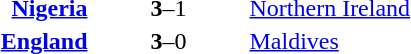<table>
<tr>
<th width=200></th>
<th width=100></th>
<th width=200></th>
</tr>
<tr>
<td align=right><strong><a href='#'>Nigeria</a> </strong></td>
<td align=center><strong>3</strong>–1</td>
<td> <a href='#'>Northern Ireland</a></td>
</tr>
<tr>
<td align=right><strong><a href='#'>England</a> </strong></td>
<td align=center><strong>3</strong>–0</td>
<td> <a href='#'>Maldives</a></td>
</tr>
</table>
